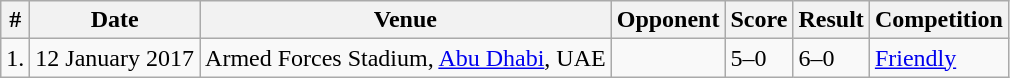<table class="wikitable">
<tr>
<th>#</th>
<th>Date</th>
<th>Venue</th>
<th>Opponent</th>
<th>Score</th>
<th>Result</th>
<th>Competition</th>
</tr>
<tr>
<td>1.</td>
<td>12 January 2017</td>
<td>Armed Forces Stadium, <a href='#'>Abu Dhabi</a>, UAE</td>
<td></td>
<td>5–0</td>
<td>6–0</td>
<td><a href='#'>Friendly</a></td>
</tr>
</table>
